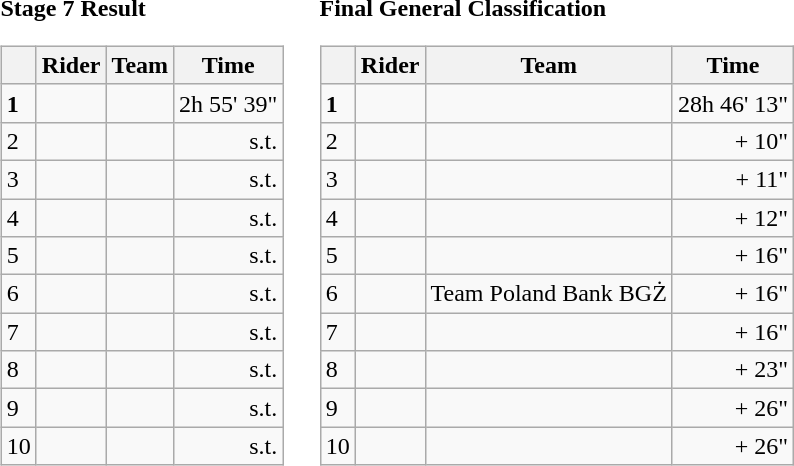<table>
<tr>
<td><strong>Stage 7 Result</strong><br><table class="wikitable">
<tr>
<th></th>
<th>Rider</th>
<th>Team</th>
<th>Time</th>
</tr>
<tr>
<td><strong>1 </strong></td>
<td><strong></strong></td>
<td><strong> </strong></td>
<td align="right">2h 55' 39"</td>
</tr>
<tr>
<td>2</td>
<td></td>
<td></td>
<td align="right">s.t.</td>
</tr>
<tr>
<td>3</td>
<td></td>
<td></td>
<td align="right">s.t.</td>
</tr>
<tr>
<td>4</td>
<td></td>
<td></td>
<td align="right">s.t.</td>
</tr>
<tr>
<td>5</td>
<td></td>
<td></td>
<td align="right">s.t.</td>
</tr>
<tr>
<td>6</td>
<td></td>
<td></td>
<td align="right">s.t.</td>
</tr>
<tr>
<td>7</td>
<td></td>
<td></td>
<td align="right">s.t.</td>
</tr>
<tr>
<td>8</td>
<td></td>
<td></td>
<td align="right">s.t.</td>
</tr>
<tr>
<td>9</td>
<td></td>
<td></td>
<td align="right">s.t.</td>
</tr>
<tr>
<td>10</td>
<td> </td>
<td></td>
<td align="right">s.t.</td>
</tr>
</table>
</td>
<td></td>
<td><strong>Final General Classification</strong><br><table class="wikitable">
<tr>
<th></th>
<th>Rider</th>
<th>Team</th>
<th>Time</th>
</tr>
<tr>
<td><strong>1 </strong></td>
<td><strong> </strong> </td>
<td><strong></strong></td>
<td align="right">28h 46' 13"</td>
</tr>
<tr>
<td>2</td>
<td></td>
<td></td>
<td align="right">+ 10"</td>
</tr>
<tr>
<td>3</td>
<td></td>
<td></td>
<td align="right">+ 11"</td>
</tr>
<tr>
<td>4</td>
<td></td>
<td></td>
<td align="right">+ 12"</td>
</tr>
<tr>
<td>5</td>
<td></td>
<td></td>
<td align="right">+ 16"</td>
</tr>
<tr>
<td>6</td>
<td> </td>
<td>Team Poland Bank BGŻ</td>
<td align="right">+ 16"</td>
</tr>
<tr>
<td>7</td>
<td></td>
<td></td>
<td align="right">+ 16"</td>
</tr>
<tr>
<td>8</td>
<td></td>
<td></td>
<td align="right">+ 23"</td>
</tr>
<tr>
<td>9</td>
<td></td>
<td></td>
<td align="right">+ 26"</td>
</tr>
<tr>
<td>10</td>
<td></td>
<td></td>
<td align="right">+ 26"</td>
</tr>
</table>
</td>
</tr>
</table>
